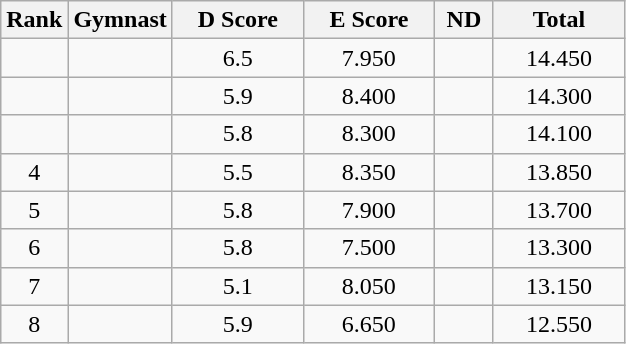<table class="wikitable" style="text-align:center">
<tr>
<th>Rank</th>
<th>Gymnast</th>
<th style="width:5em">D Score</th>
<th style="width:5em">E Score</th>
<th style="width:2em">ND</th>
<th style="width:5em">Total</th>
</tr>
<tr>
<td></td>
<td align=left></td>
<td>6.5</td>
<td>7.950</td>
<td></td>
<td>14.450</td>
</tr>
<tr>
<td></td>
<td align=left></td>
<td>5.9</td>
<td>8.400</td>
<td></td>
<td>14.300</td>
</tr>
<tr>
<td></td>
<td align=left></td>
<td>5.8</td>
<td>8.300</td>
<td></td>
<td>14.100</td>
</tr>
<tr>
<td>4</td>
<td align=left></td>
<td>5.5</td>
<td>8.350</td>
<td></td>
<td>13.850</td>
</tr>
<tr>
<td>5</td>
<td align=left></td>
<td>5.8</td>
<td>7.900</td>
<td></td>
<td>13.700</td>
</tr>
<tr>
<td>6</td>
<td align=left></td>
<td>5.8</td>
<td>7.500</td>
<td></td>
<td>13.300</td>
</tr>
<tr>
<td>7</td>
<td align=left></td>
<td>5.1</td>
<td>8.050</td>
<td></td>
<td>13.150</td>
</tr>
<tr>
<td>8</td>
<td align=left></td>
<td>5.9</td>
<td>6.650</td>
<td></td>
<td>12.550</td>
</tr>
</table>
